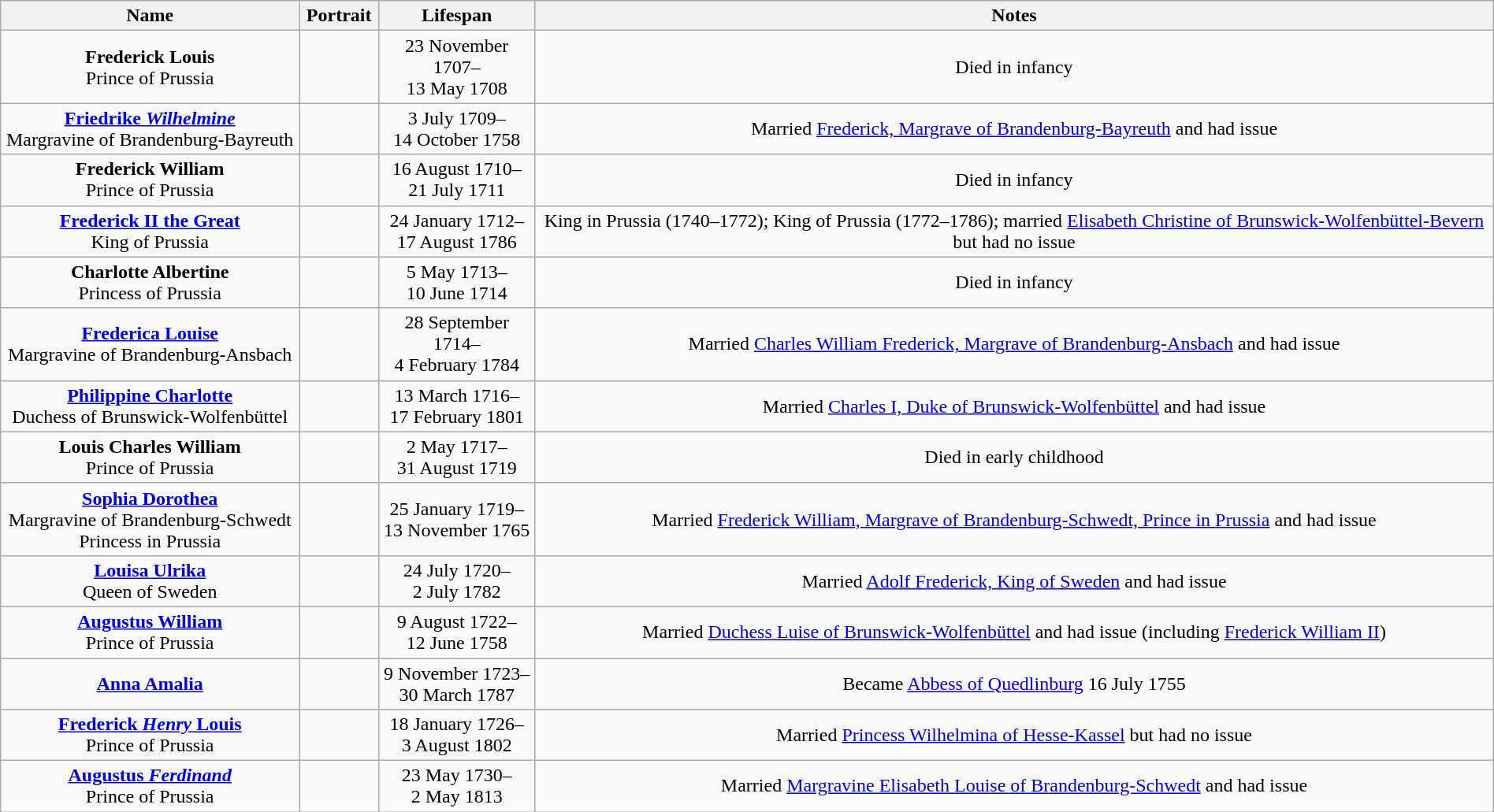<table style="text-align:center; width:100%" class="wikitable">
<tr>
<th width=20%>Name</th>
<th width=60px>Portrait</th>
<th>Lifespan</th>
<th>Notes</th>
</tr>
<tr>
<td><strong>Frederick Louis</strong><br>Prince of Prussia</td>
<td></td>
<td>23 November 1707–<br>13 May 1708</td>
<td>Died in infancy</td>
</tr>
<tr>
<td><strong><a href='#'>Friedrike <em>Wilhelmine</em></a></strong><br>Margravine of Brandenburg-Bayreuth</td>
<td></td>
<td>3 July 1709–<br>14 October 1758</td>
<td>Married <a href='#'>Frederick, Margrave of Brandenburg-Bayreuth</a> and had issue</td>
</tr>
<tr>
<td><strong>Frederick William</strong><br>Prince of Prussia</td>
<td></td>
<td>16 August 1710–<br>21 July 1711</td>
<td>Died in infancy</td>
</tr>
<tr>
<td><strong><a href='#'>Frederick II the Great</a></strong><br>King of Prussia</td>
<td></td>
<td>24 January 1712–<br>17 August 1786</td>
<td>King in Prussia (1740–1772); King of Prussia (1772–1786); married <a href='#'>Elisabeth Christine of Brunswick-Wolfenbüttel-Bevern</a> but had no issue</td>
</tr>
<tr>
<td><strong>Charlotte Albertine</strong><br>Princess of Prussia</td>
<td></td>
<td>5 May 1713–<br>10 June 1714</td>
<td>Died in infancy</td>
</tr>
<tr>
<td><strong><a href='#'>Frederica Louise</a></strong><br>Margravine of Brandenburg-Ansbach</td>
<td></td>
<td>28 September 1714–<br>4 February 1784</td>
<td>Married <a href='#'>Charles William Frederick, Margrave of Brandenburg-Ansbach</a> and had issue</td>
</tr>
<tr>
<td><strong><a href='#'>Philippine Charlotte</a></strong><br>Duchess of Brunswick-Wolfenbüttel</td>
<td></td>
<td>13 March 1716–<br>17 February 1801</td>
<td>Married <a href='#'>Charles I, Duke of Brunswick-Wolfenbüttel</a> and had issue</td>
</tr>
<tr>
<td><strong>Louis Charles William</strong><br>Prince of Prussia</td>
<td></td>
<td>2 May 1717–<br>31 August 1719</td>
<td>Died in early childhood</td>
</tr>
<tr>
<td><strong><a href='#'>Sophia Dorothea</a></strong><br>Margravine of Brandenburg-Schwedt<br>Princess in Prussia</td>
<td></td>
<td>25 January 1719–<br>13 November 1765</td>
<td>Married <a href='#'>Frederick William, Margrave of Brandenburg-Schwedt, Prince in Prussia</a> and had issue</td>
</tr>
<tr>
<td><strong><a href='#'>Louisa Ulrika</a></strong><br>Queen of Sweden</td>
<td></td>
<td>24 July 1720–<br>2 July 1782</td>
<td>Married <a href='#'>Adolf Frederick, King of Sweden</a> and had issue</td>
</tr>
<tr>
<td><strong><a href='#'>Augustus William</a></strong><br>Prince of Prussia</td>
<td></td>
<td>9 August 1722–<br>12 June 1758</td>
<td>Married <a href='#'>Duchess Luise of Brunswick-Wolfenbüttel</a> and had issue (including <a href='#'>Frederick William II</a>)</td>
</tr>
<tr>
<td><strong><a href='#'>Anna Amalia</a></strong></td>
<td></td>
<td>9 November 1723–<br>30 March 1787</td>
<td>Became <a href='#'>Abbess of Quedlinburg</a> 16 July 1755</td>
</tr>
<tr>
<td><strong><a href='#'>Frederick <em>Henry</em> Louis</a></strong><br>Prince of Prussia</td>
<td></td>
<td>18 January 1726–<br>3 August 1802</td>
<td>Married <a href='#'>Princess Wilhelmina of Hesse-Kassel</a> but had no issue</td>
</tr>
<tr>
<td><strong><a href='#'>Augustus <em>Ferdinand</em></a></strong><br>Prince of Prussia</td>
<td></td>
<td>23 May 1730–<br>2 May 1813</td>
<td>Married <a href='#'>Margravine Elisabeth Louise of Brandenburg-Schwedt</a> and had issue</td>
</tr>
</table>
